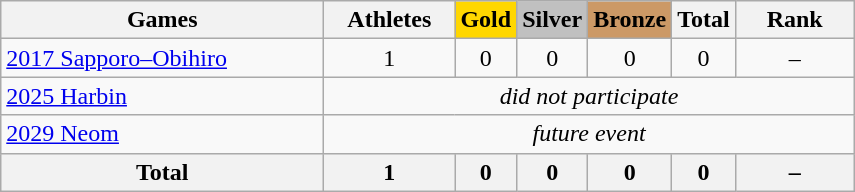<table class="wikitable sortable plainrowheaders" border="1" style="text-align:center;">
<tr>
<th scope="col" style="width:13em;">Games</th>
<th scope="col" style="width:5em;">Athletes</th>
<th scope="col" style="background-color:gold; font-weight:bold;">Gold</th>
<th scope="col" style="background-color:silver; font-weight:bold;">Silver</th>
<th scope="col" style="background-color:#cc9966; font-weight:bold;">Bronze</th>
<th scope="col">Total</th>
<th style="width:4.5em; font-weight:bold;">Rank</th>
</tr>
<tr>
<td align=left> <a href='#'>2017 Sapporo–Obihiro</a></td>
<td>1</td>
<td>0</td>
<td>0</td>
<td>0</td>
<td>0</td>
<td>–</td>
</tr>
<tr>
<td align=left> <a href='#'>2025 Harbin</a></td>
<td colspan=6><em>did not participate</em></td>
</tr>
<tr>
<td align=left> <a href='#'>2029 Neom</a></td>
<td colspan=6><em>future event</em></td>
</tr>
<tr>
<th>Total</th>
<th>1</th>
<th>0</th>
<th>0</th>
<th>0</th>
<th>0</th>
<th>–</th>
</tr>
</table>
